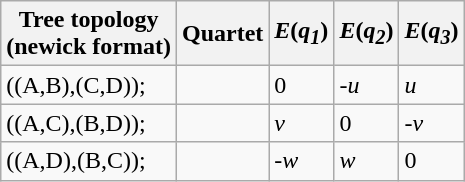<table class="wikitable">
<tr>
<th>Tree topology<br>(newick format)</th>
<th>Quartet</th>
<th><em>E</em>(<em>q<sub>1</sub></em>)</th>
<th><em>E</em>(<em>q<sub>2</sub></em>)</th>
<th><em>E</em>(<em>q<sub>3</sub></em>)</th>
</tr>
<tr>
<td>((A,B),(C,D));</td>
<td></td>
<td>0</td>
<td>-<em>u</em></td>
<td><em>u</em></td>
</tr>
<tr>
<td>((A,C),(B,D));</td>
<td></td>
<td><em>v</em></td>
<td>0</td>
<td>-<em>v</em></td>
</tr>
<tr>
<td>((A,D),(B,C));</td>
<td></td>
<td>-<em>w</em></td>
<td><em>w</em></td>
<td>0</td>
</tr>
</table>
